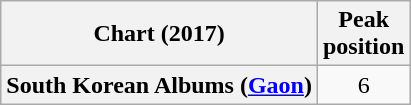<table class="wikitable plainrowheaders" style="text-align:center">
<tr>
<th scope="col">Chart (2017)</th>
<th scope="col">Peak<br>position</th>
</tr>
<tr>
<th scope="row">South Korean Albums (<a href='#'>Gaon</a>)</th>
<td>6</td>
</tr>
</table>
